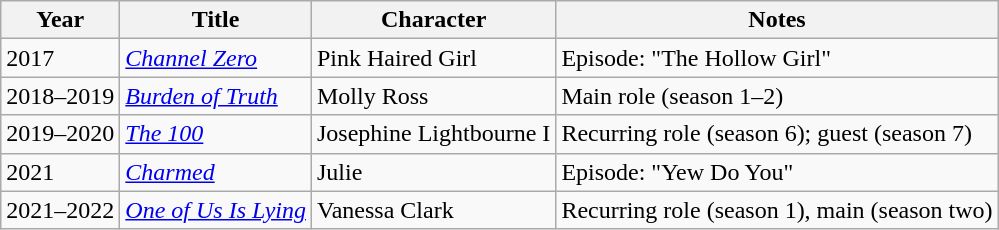<table class="wikitable">
<tr>
<th>Year</th>
<th>Title</th>
<th>Character</th>
<th>Notes</th>
</tr>
<tr>
<td>2017</td>
<td><em><a href='#'>Channel Zero</a></em></td>
<td>Pink Haired Girl</td>
<td>Episode: "The Hollow Girl"</td>
</tr>
<tr>
<td>2018–2019</td>
<td><em><a href='#'>Burden of Truth</a></em></td>
<td>Molly Ross</td>
<td>Main role (season 1–2)</td>
</tr>
<tr>
<td>2019–2020</td>
<td><em><a href='#'>The 100</a></em></td>
<td>Josephine Lightbourne I</td>
<td>Recurring role (season 6); guest (season 7)</td>
</tr>
<tr>
<td>2021</td>
<td><em><a href='#'>Charmed</a></em></td>
<td>Julie</td>
<td>Episode: "Yew Do You"</td>
</tr>
<tr>
<td>2021–2022</td>
<td><em><a href='#'>One of Us Is Lying</a></em></td>
<td>Vanessa Clark</td>
<td>Recurring role (season 1), main (season two)</td>
</tr>
</table>
